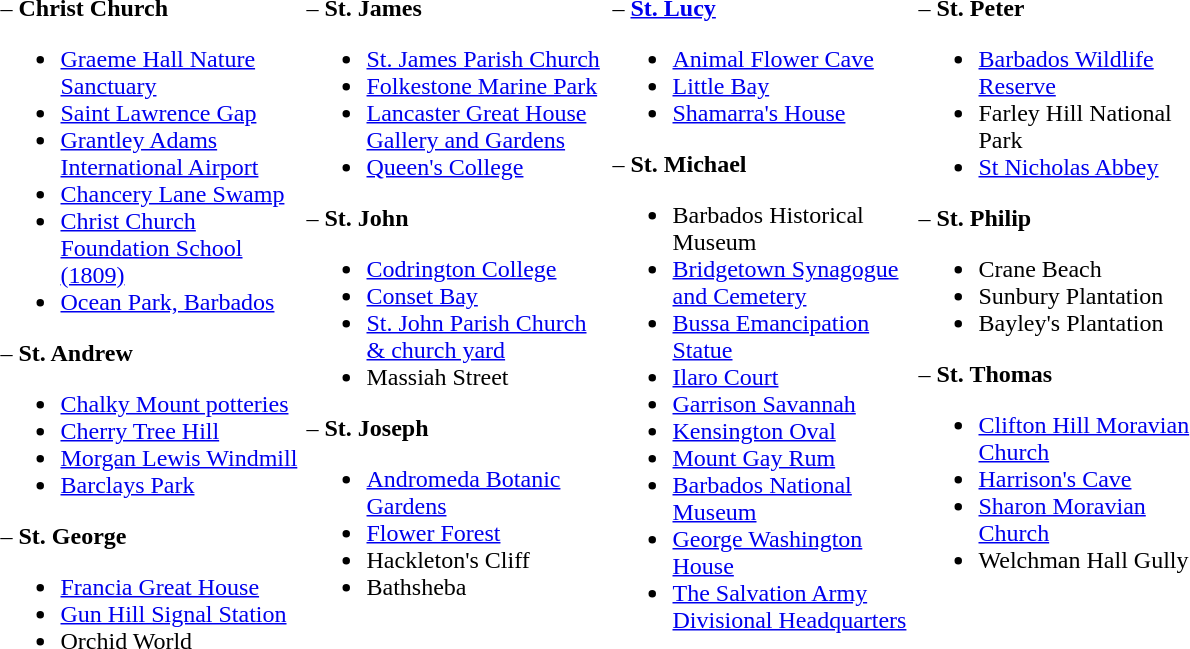<table valign="top">
<tr>
<td style="width:200px; vertical-align:top;"><br>– <strong>Christ Church</strong><ul><li><a href='#'>Graeme Hall Nature Sanctuary</a></li><li><a href='#'>Saint Lawrence Gap</a></li><li><a href='#'>Grantley Adams International Airport</a></li><li><a href='#'>Chancery Lane Swamp</a></li><li><a href='#'>Christ Church Foundation School (1809)</a></li><li><a href='#'>Ocean Park, Barbados</a></li></ul>– <strong>St. Andrew</strong><ul><li><a href='#'>Chalky Mount potteries</a></li><li><a href='#'>Cherry Tree Hill</a></li><li><a href='#'>Morgan Lewis Windmill</a></li><li><a href='#'>Barclays Park</a></li></ul>– <strong>St. George</strong><ul><li><a href='#'>Francia Great House</a></li><li><a href='#'>Gun Hill Signal Station</a></li><li>Orchid World</li></ul></td>
<td style="width:200px; vertical-align:top;"><br>– <strong>St. James</strong><ul><li><a href='#'>St. James Parish Church</a></li><li><a href='#'>Folkestone Marine Park</a></li><li><a href='#'>Lancaster Great House Gallery and Gardens</a></li><li><a href='#'>Queen's College</a></li></ul>– <strong>St. John</strong><ul><li><a href='#'>Codrington College</a></li><li><a href='#'>Conset Bay</a></li><li><a href='#'>St. John Parish Church & church yard</a></li><li>Massiah Street</li></ul>– <strong>St. Joseph</strong><ul><li><a href='#'>Andromeda Botanic Gardens</a></li><li><a href='#'>Flower Forest</a></li><li>Hackleton's Cliff</li><li>Bathsheba</li></ul></td>
<td style="width:200px; vertical-align:top;"><br>– <strong> <a href='#'>St. Lucy</a> </strong><ul><li><a href='#'>Animal Flower Cave</a></li><li><a href='#'>Little Bay</a></li><li><a href='#'>Shamarra's House</a></li></ul>– <strong>St. Michael</strong><ul><li>Barbados Historical Museum</li><li><a href='#'>Bridgetown Synagogue and Cemetery</a></li><li><a href='#'>Bussa Emancipation Statue</a></li><li><a href='#'>Ilaro Court</a></li><li><a href='#'>Garrison Savannah</a></li><li><a href='#'>Kensington Oval</a></li><li><a href='#'>Mount Gay Rum</a></li><li><a href='#'>Barbados National Museum</a></li><li><a href='#'>George Washington House</a></li><li><a href='#'>The Salvation Army Divisional Headquarters</a></li></ul></td>
<td style="width:200px; vertical-align:top;"><br>– <strong>St. Peter</strong><ul><li><a href='#'>Barbados Wildlife Reserve</a></li><li>Farley Hill National Park</li><li><a href='#'>St Nicholas Abbey</a></li></ul>– <strong>St. Philip</strong><ul><li>Crane Beach</li><li>Sunbury Plantation</li><li>Bayley's Plantation</li></ul>– <strong>St. Thomas</strong><ul><li><a href='#'>Clifton Hill Moravian Church</a></li><li><a href='#'>Harrison's Cave</a></li><li><a href='#'>Sharon Moravian Church</a></li><li>Welchman Hall Gully</li></ul></td>
</tr>
</table>
